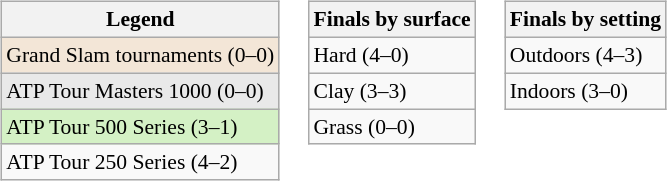<table>
<tr valign=top>
<td><br><table class=wikitable style=font-size:90%>
<tr>
<th>Legend</th>
</tr>
<tr style="background:#f3e6d7;">
<td>Grand Slam tournaments (0–0)</td>
</tr>
<tr style="background:#e9e9e9;">
<td>ATP Tour Masters 1000 (0–0)</td>
</tr>
<tr style="background:#d4f1c5;">
<td>ATP Tour 500 Series (3–1)</td>
</tr>
<tr>
<td>ATP Tour 250 Series (4–2)</td>
</tr>
</table>
</td>
<td><br><table class=wikitable style=font-size:90%>
<tr>
<th>Finals by surface</th>
</tr>
<tr>
<td>Hard (4–0)</td>
</tr>
<tr>
<td>Clay (3–3)</td>
</tr>
<tr>
<td>Grass (0–0)</td>
</tr>
</table>
</td>
<td><br><table class=wikitable style=font-size:90%>
<tr>
<th>Finals by setting</th>
</tr>
<tr>
<td>Outdoors (4–3)</td>
</tr>
<tr>
<td>Indoors (3–0)</td>
</tr>
</table>
</td>
</tr>
</table>
